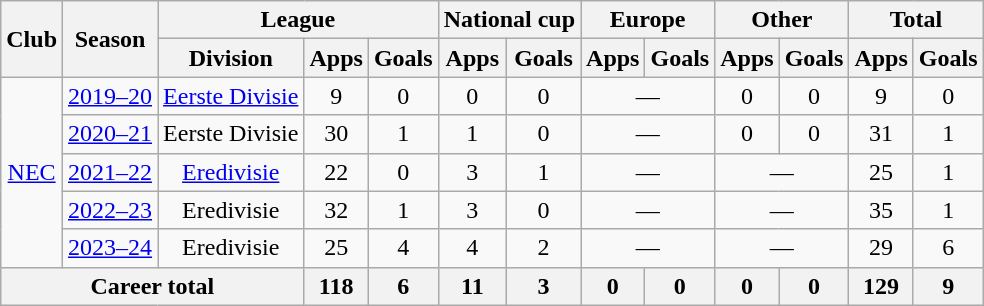<table class="wikitable" style="text-align:center">
<tr>
<th rowspan="2">Club</th>
<th rowspan="2">Season</th>
<th colspan="3">League</th>
<th colspan="2">National cup</th>
<th colspan="2">Europe</th>
<th colspan="2">Other</th>
<th colspan="2">Total</th>
</tr>
<tr>
<th>Division</th>
<th>Apps</th>
<th>Goals</th>
<th>Apps</th>
<th>Goals</th>
<th>Apps</th>
<th>Goals</th>
<th>Apps</th>
<th>Goals</th>
<th>Apps</th>
<th>Goals</th>
</tr>
<tr>
<td rowspan="5"><a href='#'>NEC</a></td>
<td><a href='#'>2019–20</a></td>
<td><a href='#'>Eerste Divisie</a></td>
<td>9</td>
<td>0</td>
<td>0</td>
<td>0</td>
<td colspan="2">—</td>
<td>0</td>
<td>0</td>
<td>9</td>
<td>0</td>
</tr>
<tr>
<td><a href='#'>2020–21</a></td>
<td>Eerste Divisie</td>
<td>30</td>
<td>1</td>
<td>1</td>
<td>0</td>
<td colspan="2">—</td>
<td>0</td>
<td>0</td>
<td>31</td>
<td>1</td>
</tr>
<tr>
<td><a href='#'>2021–22</a></td>
<td><a href='#'>Eredivisie</a></td>
<td>22</td>
<td>0</td>
<td>3</td>
<td>1</td>
<td colspan="2">—</td>
<td colspan="2">—</td>
<td>25</td>
<td>1</td>
</tr>
<tr>
<td><a href='#'>2022–23</a></td>
<td>Eredivisie</td>
<td>32</td>
<td>1</td>
<td>3</td>
<td>0</td>
<td colspan="2">—</td>
<td colspan="2">—</td>
<td>35</td>
<td>1</td>
</tr>
<tr>
<td><a href='#'>2023–24</a></td>
<td>Eredivisie</td>
<td>25</td>
<td>4</td>
<td>4</td>
<td>2</td>
<td colspan="2">—</td>
<td colspan="2">—</td>
<td>29</td>
<td>6</td>
</tr>
<tr>
<th colspan="3">Career total</th>
<th>118</th>
<th>6</th>
<th>11</th>
<th>3</th>
<th>0</th>
<th>0</th>
<th>0</th>
<th>0</th>
<th>129</th>
<th>9</th>
</tr>
</table>
